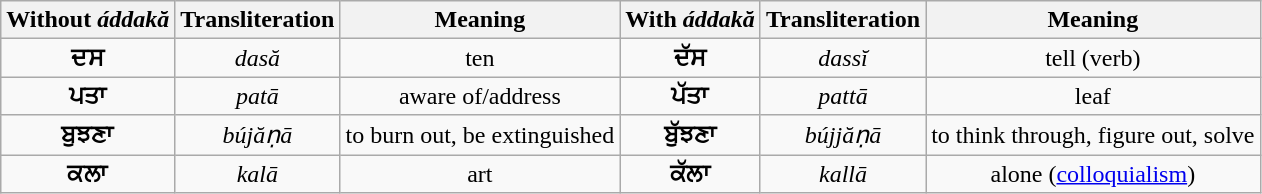<table class="wikitable" style="text-align:center">
<tr>
<th bgcolor="#CCCCCC">Without <em>áddakă</em></th>
<th bgcolor="#CCCCCC">Transliteration</th>
<th bgcolor="#CCCCCC">Meaning</th>
<th bgcolor="#CCCCCC">With <em>áddakă</em></th>
<th bgcolor="#CCCCCC">Transliteration</th>
<th bgcolor="#CCCCCC">Meaning</th>
</tr>
<tr>
<td><strong>ਦਸ</strong></td>
<td><em>dasă</em></td>
<td>ten</td>
<td><strong>ਦੱਸ</strong></td>
<td><em>dassĭ</em></td>
<td>tell (verb)</td>
</tr>
<tr>
<td><strong>ਪਤਾ</strong></td>
<td><em>patā</em></td>
<td>aware of/address</td>
<td><strong>ਪੱਤਾ</strong></td>
<td><em>pattā</em></td>
<td>leaf</td>
</tr>
<tr>
<td><strong>ਬੁਝਣਾ</strong></td>
<td><em>bújăṇā</em></td>
<td>to burn out, be extinguished</td>
<td><strong>ਬੁੱਝਣਾ</strong></td>
<td><em>bújjăṇā</em></td>
<td>to think through, figure out, solve</td>
</tr>
<tr>
<td><strong>ਕਲਾ</strong></td>
<td><em>kalā</em></td>
<td>art</td>
<td><strong>ਕੱਲਾ</strong></td>
<td><em>kallā</em></td>
<td>alone (<a href='#'>colloquialism</a>)</td>
</tr>
</table>
